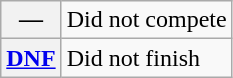<table class="wikitable">
<tr>
<th scope="row">—</th>
<td>Did not compete</td>
</tr>
<tr>
<th scope="row"><a href='#'>DNF</a></th>
<td>Did not finish</td>
</tr>
</table>
